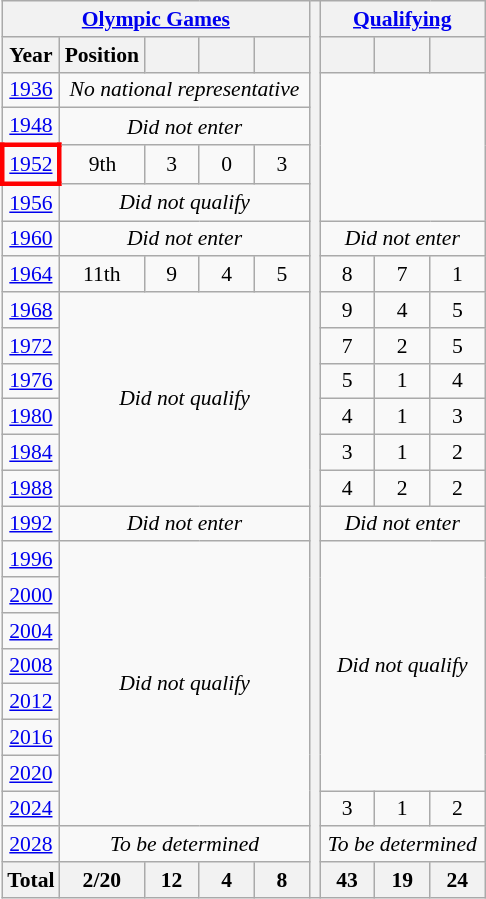<table class="wikitable" style="text-align:center; font-size:90%;">
<tr>
<th colspan=5><a href='#'>Olympic Games</a></th>
<th rowspan=25></th>
<th colspan=3><a href='#'>Qualifying</a></th>
</tr>
<tr>
<th>Year</th>
<th>Position</th>
<th width=30></th>
<th width=30></th>
<th width=30></th>
<th width=30></th>
<th width=30></th>
<th width=30></th>
</tr>
<tr>
<td> <a href='#'>1936</a></td>
<td colspan=4><em>No national representative</em></td>
</tr>
<tr>
<td> <a href='#'>1948</a></td>
<td colspan=4><em>Did not enter</em></td>
</tr>
<tr>
<td style="border: 3px solid red"> <a href='#'>1952</a></td>
<td>9th</td>
<td>3</td>
<td>0</td>
<td>3</td>
</tr>
<tr>
<td> <a href='#'>1956</a></td>
<td colspan=4><em>Did not qualify</em></td>
</tr>
<tr>
<td> <a href='#'>1960</a></td>
<td colspan=4><em>Did not enter</em></td>
<td colspan=3><em>Did not enter</em></td>
</tr>
<tr>
<td> <a href='#'>1964</a></td>
<td>11th</td>
<td>9</td>
<td>4</td>
<td>5</td>
<td>8</td>
<td>7</td>
<td>1</td>
</tr>
<tr>
<td> <a href='#'>1968</a></td>
<td colspan=4 rowspan=6><em>Did not qualify</em></td>
<td>9</td>
<td>4</td>
<td>5</td>
</tr>
<tr>
<td> <a href='#'>1972</a></td>
<td>7</td>
<td>2</td>
<td>5</td>
</tr>
<tr>
<td> <a href='#'>1976</a></td>
<td>5</td>
<td>1</td>
<td>4</td>
</tr>
<tr>
<td> <a href='#'>1980</a></td>
<td>4</td>
<td>1</td>
<td>3</td>
</tr>
<tr>
<td> <a href='#'>1984</a></td>
<td>3</td>
<td>1</td>
<td>2</td>
</tr>
<tr>
<td> <a href='#'>1988</a></td>
<td>4</td>
<td>2</td>
<td>2</td>
</tr>
<tr>
<td> <a href='#'>1992</a></td>
<td colspan=4><em>Did not enter</em></td>
<td colspan=3><em>Did not enter</em></td>
</tr>
<tr>
<td> <a href='#'>1996</a></td>
<td colspan=4 rowspan=8><em>Did not qualify</em></td>
<td colspan=3 rowspan=7><em>Did not qualify</em></td>
</tr>
<tr>
<td> <a href='#'>2000</a></td>
</tr>
<tr>
<td> <a href='#'>2004</a></td>
</tr>
<tr>
<td> <a href='#'>2008</a></td>
</tr>
<tr>
<td> <a href='#'>2012</a></td>
</tr>
<tr>
<td> <a href='#'>2016</a></td>
</tr>
<tr>
<td> <a href='#'>2020</a></td>
</tr>
<tr>
<td> <a href='#'>2024</a></td>
<td>3</td>
<td>1</td>
<td>2</td>
</tr>
<tr>
<td> <a href='#'>2028</a></td>
<td colspan=4><em>To be determined</em></td>
<td colspan=3><em>To be determined</em></td>
</tr>
<tr>
<th>Total</th>
<th>2/20</th>
<th>12</th>
<th>4</th>
<th>8</th>
<th>43</th>
<th>19</th>
<th>24</th>
</tr>
</table>
